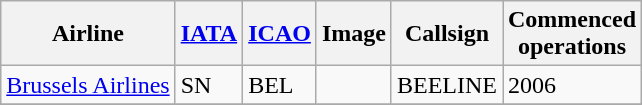<table class="wikitable sortable">
<tr valign="middle">
<th>Airline</th>
<th><a href='#'>IATA</a></th>
<th><a href='#'>ICAO</a></th>
<th>Image</th>
<th>Callsign</th>
<th>Commenced<br>operations</th>
</tr>
<tr>
<td><a href='#'>Brussels Airlines</a></td>
<td>SN</td>
<td>BEL</td>
<td></td>
<td>BEELINE</td>
<td>2006</td>
</tr>
<tr>
</tr>
</table>
